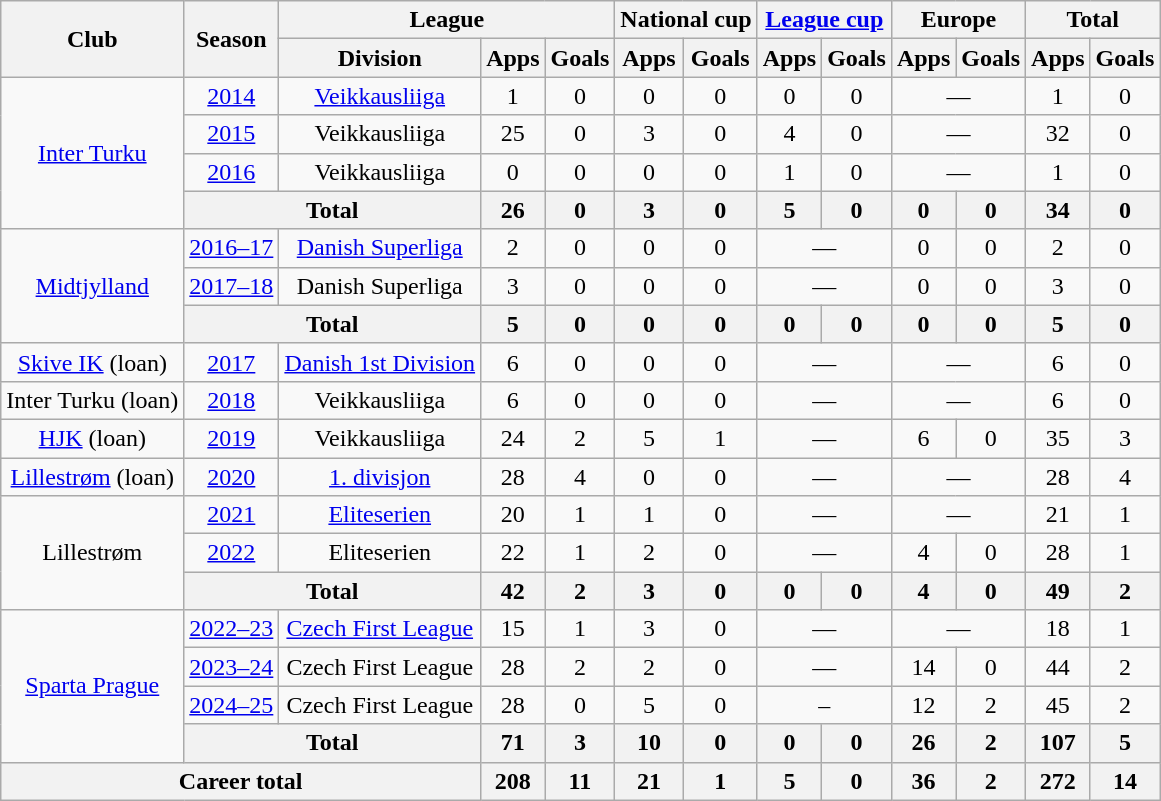<table class="wikitable" style="text-align:center">
<tr>
<th rowspan="2">Club</th>
<th rowspan="2">Season</th>
<th colspan="3">League</th>
<th colspan="2">National cup</th>
<th colspan="2"><a href='#'>League cup</a></th>
<th colspan="2">Europe</th>
<th colspan="2">Total</th>
</tr>
<tr>
<th>Division</th>
<th>Apps</th>
<th>Goals</th>
<th>Apps</th>
<th>Goals</th>
<th>Apps</th>
<th>Goals</th>
<th>Apps</th>
<th>Goals</th>
<th>Apps</th>
<th>Goals</th>
</tr>
<tr>
<td rowspan="4"><a href='#'>Inter Turku</a></td>
<td><a href='#'>2014</a></td>
<td><a href='#'>Veikkausliiga</a></td>
<td>1</td>
<td>0</td>
<td>0</td>
<td>0</td>
<td>0</td>
<td>0</td>
<td colspan="2">—</td>
<td>1</td>
<td>0</td>
</tr>
<tr>
<td><a href='#'>2015</a></td>
<td>Veikkausliiga</td>
<td>25</td>
<td>0</td>
<td>3</td>
<td>0</td>
<td>4</td>
<td>0</td>
<td colspan="2">—</td>
<td>32</td>
<td>0</td>
</tr>
<tr>
<td><a href='#'>2016</a></td>
<td>Veikkausliiga</td>
<td>0</td>
<td>0</td>
<td>0</td>
<td>0</td>
<td>1</td>
<td>0</td>
<td colspan="2">—</td>
<td>1</td>
<td>0</td>
</tr>
<tr>
<th colspan="2">Total</th>
<th>26</th>
<th>0</th>
<th>3</th>
<th>0</th>
<th>5</th>
<th>0</th>
<th>0</th>
<th>0</th>
<th>34</th>
<th>0</th>
</tr>
<tr>
<td rowspan="3"><a href='#'>Midtjylland</a></td>
<td><a href='#'>2016–17</a></td>
<td><a href='#'>Danish Superliga</a></td>
<td>2</td>
<td>0</td>
<td>0</td>
<td>0</td>
<td colspan="2">—</td>
<td>0</td>
<td>0</td>
<td>2</td>
<td>0</td>
</tr>
<tr>
<td><a href='#'>2017–18</a></td>
<td>Danish Superliga</td>
<td>3</td>
<td>0</td>
<td>0</td>
<td>0</td>
<td colspan="2">—</td>
<td>0</td>
<td>0</td>
<td>3</td>
<td>0</td>
</tr>
<tr>
<th colspan="2">Total</th>
<th>5</th>
<th>0</th>
<th>0</th>
<th>0</th>
<th>0</th>
<th>0</th>
<th>0</th>
<th>0</th>
<th>5</th>
<th>0</th>
</tr>
<tr>
<td rowspan="1"><a href='#'>Skive IK</a> (loan)</td>
<td><a href='#'>2017</a></td>
<td><a href='#'>Danish 1st Division</a></td>
<td>6</td>
<td>0</td>
<td>0</td>
<td>0</td>
<td colspan="2">—</td>
<td colspan="2">—</td>
<td>6</td>
<td>0</td>
</tr>
<tr>
<td rowspan="1">Inter Turku (loan)</td>
<td><a href='#'>2018</a></td>
<td>Veikkausliiga</td>
<td>6</td>
<td>0</td>
<td>0</td>
<td>0</td>
<td colspan="2">—</td>
<td colspan="2">—</td>
<td>6</td>
<td>0</td>
</tr>
<tr>
<td rowspan="1"><a href='#'>HJK</a> (loan)</td>
<td><a href='#'>2019</a></td>
<td>Veikkausliiga</td>
<td>24</td>
<td>2</td>
<td>5</td>
<td>1</td>
<td colspan="2">—</td>
<td>6</td>
<td>0</td>
<td>35</td>
<td>3</td>
</tr>
<tr>
<td rowspan="1"><a href='#'>Lillestrøm</a> (loan)</td>
<td><a href='#'>2020</a></td>
<td><a href='#'>1. divisjon</a></td>
<td>28</td>
<td>4</td>
<td>0</td>
<td>0</td>
<td colspan="2">—</td>
<td colspan="2">—</td>
<td>28</td>
<td>4</td>
</tr>
<tr>
<td rowspan="3">Lillestrøm</td>
<td><a href='#'>2021</a></td>
<td><a href='#'>Eliteserien</a></td>
<td>20</td>
<td>1</td>
<td>1</td>
<td>0</td>
<td colspan="2">—</td>
<td colspan="2">—</td>
<td>21</td>
<td>1</td>
</tr>
<tr>
<td><a href='#'>2022</a></td>
<td>Eliteserien</td>
<td>22</td>
<td>1</td>
<td>2</td>
<td>0</td>
<td colspan="2">—</td>
<td>4</td>
<td>0</td>
<td>28</td>
<td>1</td>
</tr>
<tr>
<th colspan="2">Total</th>
<th>42</th>
<th>2</th>
<th>3</th>
<th>0</th>
<th>0</th>
<th>0</th>
<th>4</th>
<th>0</th>
<th>49</th>
<th>2</th>
</tr>
<tr>
<td rowspan="4"><a href='#'>Sparta Prague</a></td>
<td><a href='#'>2022–23</a></td>
<td><a href='#'>Czech First League</a></td>
<td>15</td>
<td>1</td>
<td>3</td>
<td>0</td>
<td colspan="2">—</td>
<td colspan="2">—</td>
<td>18</td>
<td>1</td>
</tr>
<tr>
<td><a href='#'>2023–24</a></td>
<td>Czech First League</td>
<td>28</td>
<td>2</td>
<td>2</td>
<td>0</td>
<td colspan="2">—</td>
<td>14</td>
<td>0</td>
<td>44</td>
<td>2</td>
</tr>
<tr>
<td><a href='#'>2024–25</a></td>
<td>Czech First League</td>
<td>28</td>
<td>0</td>
<td>5</td>
<td>0</td>
<td colspan=2>–</td>
<td>12</td>
<td>2</td>
<td>45</td>
<td>2</td>
</tr>
<tr>
<th colspan="2">Total</th>
<th>71</th>
<th>3</th>
<th>10</th>
<th>0</th>
<th>0</th>
<th>0</th>
<th>26</th>
<th>2</th>
<th>107</th>
<th>5</th>
</tr>
<tr>
<th colspan="3">Career total</th>
<th>208</th>
<th>11</th>
<th>21</th>
<th>1</th>
<th>5</th>
<th>0</th>
<th>36</th>
<th>2</th>
<th>272</th>
<th>14</th>
</tr>
</table>
